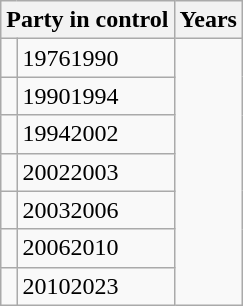<table class="wikitable">
<tr>
<th colspan="2">Party in control</th>
<th>Years</th>
</tr>
<tr>
<td></td>
<td>19761990</td>
</tr>
<tr>
<td></td>
<td>19901994</td>
</tr>
<tr>
<td></td>
<td>19942002</td>
</tr>
<tr>
<td></td>
<td>20022003</td>
</tr>
<tr>
<td></td>
<td>20032006</td>
</tr>
<tr>
<td></td>
<td>20062010</td>
</tr>
<tr>
<td></td>
<td>20102023</td>
</tr>
</table>
